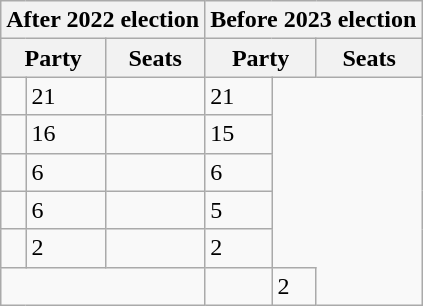<table class="wikitable">
<tr>
<th colspan="3">After 2022 election</th>
<th colspan="3">Before 2023 election</th>
</tr>
<tr>
<th colspan="2">Party</th>
<th>Seats</th>
<th colspan="2">Party</th>
<th>Seats</th>
</tr>
<tr>
<td></td>
<td>21</td>
<td></td>
<td>21</td>
</tr>
<tr>
<td></td>
<td>16</td>
<td></td>
<td>15</td>
</tr>
<tr>
<td></td>
<td>6</td>
<td></td>
<td>6</td>
</tr>
<tr>
<td></td>
<td>6</td>
<td></td>
<td>5</td>
</tr>
<tr>
<td></td>
<td>2</td>
<td></td>
<td>2</td>
</tr>
<tr>
<td colspan="3"></td>
<td></td>
<td>2</td>
</tr>
</table>
